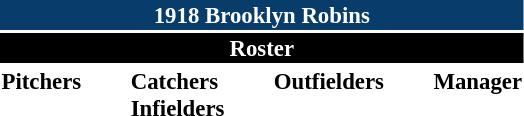<table class="toccolours" style="font-size: 95%;">
<tr>
<th colspan="10" style="background-color: #083c6b; color: white; text-align: center;">1918 Brooklyn Robins</th>
</tr>
<tr>
<td colspan="10" style="background-color: black; color: white; text-align: center;"><strong>Roster</strong></td>
</tr>
<tr>
<td valign="top"><strong>Pitchers</strong><br>














</td>
<td width="25px"></td>
<td valign="top"><strong>Catchers</strong><br>



<strong>Infielders</strong>







</td>
<td width="25px"></td>
<td valign="top"><strong>Outfielders</strong><br>





</td>
<td width="25px"></td>
<td valign="top"><strong>Manager</strong><br></td>
</tr>
</table>
